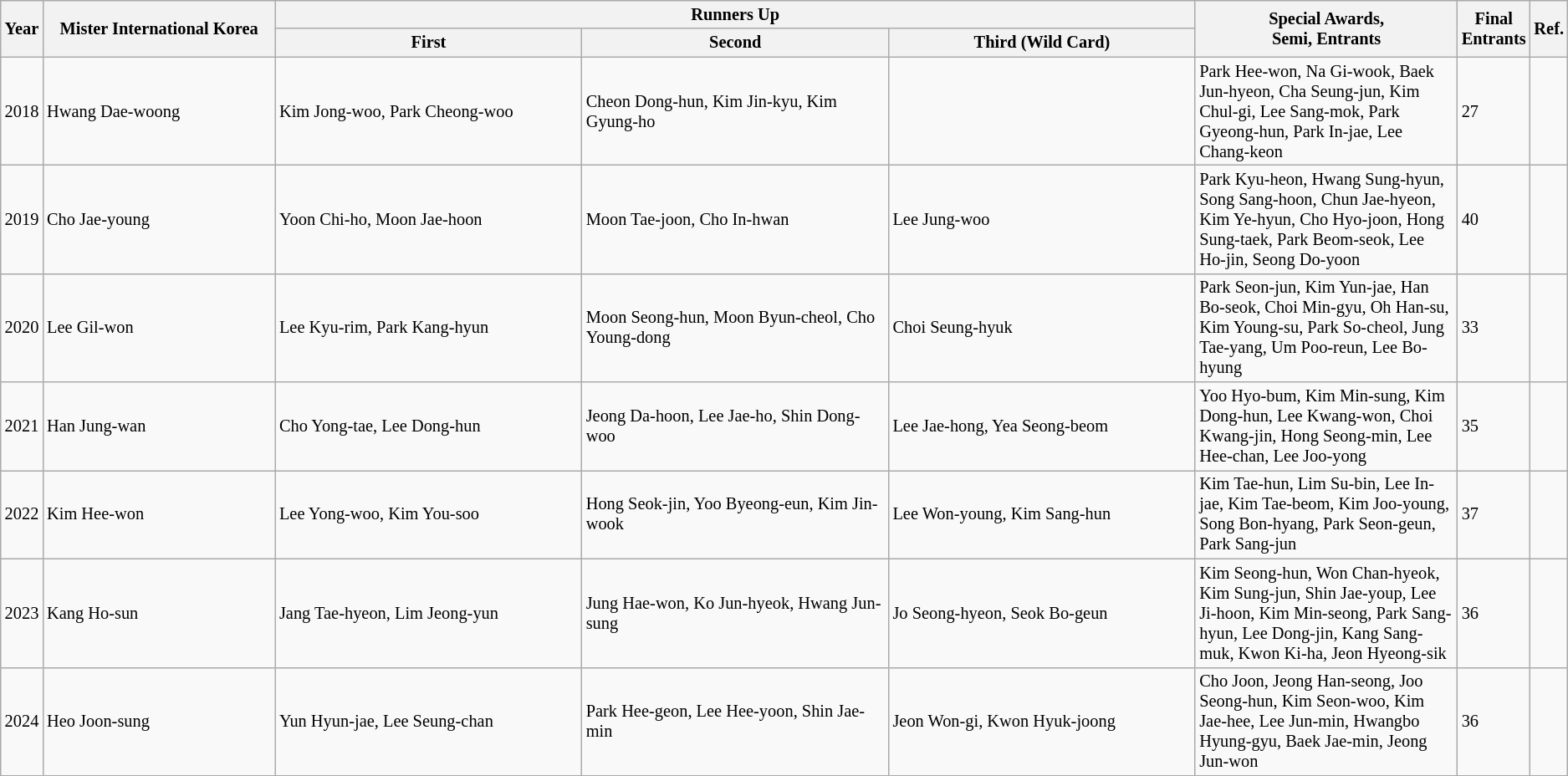<table class="wikitable" style="font-size: 85%;">
<tr>
<th rowspan="2" width="1%">Year</th>
<th rowspan="2"  width="150">Mister International Korea</th>
<th colspan="3"  width="490">Runners Up</th>
<th rowspan="2" width="170">Special Awards,<br>Semi, Entrants</th>
<th rowspan="2" width="1%">Final Entrants</th>
<th rowspan="2" width="1%">Ref.</th>
</tr>
<tr style="text-align:center;">
<th width="200">First</th>
<th width="200">Second</th>
<th width="200">Third (Wild Card)</th>
</tr>
<tr>
<td>2018</td>
<td>Hwang Dae-woong</td>
<td>Kim Jong-woo, Park Cheong-woo</td>
<td>Cheon Dong-hun, Kim Jin-kyu, Kim Gyung-ho</td>
<td></td>
<td>Park Hee-won, Na Gi-wook, Baek Jun-hyeon, Cha Seung-jun, Kim Chul-gi, Lee Sang-mok, Park Gyeong-hun, Park In-jae, Lee Chang-keon</td>
<td>27</td>
<td></td>
</tr>
<tr>
<td>2019</td>
<td>Cho Jae-young</td>
<td>Yoon Chi-ho, Moon Jae-hoon</td>
<td>Moon Tae-joon, Cho In-hwan</td>
<td>Lee Jung-woo</td>
<td>Park Kyu-heon, Hwang Sung-hyun, Song Sang-hoon, Chun Jae-hyeon, Kim Ye-hyun, Cho Hyo-joon, Hong Sung-taek, Park Beom-seok, Lee Ho-jin, Seong Do-yoon</td>
<td>40</td>
<td></td>
</tr>
<tr>
<td>2020</td>
<td>Lee Gil-won</td>
<td>Lee Kyu-rim, Park Kang-hyun</td>
<td>Moon Seong-hun, Moon Byun-cheol, Cho Young-dong</td>
<td>Choi Seung-hyuk</td>
<td>Park Seon-jun, Kim Yun-jae, Han Bo-seok, Choi Min-gyu, Oh Han-su, Kim Young-su, Park So-cheol, Jung Tae-yang, Um Poo-reun, Lee Bo- hyung</td>
<td>33</td>
<td></td>
</tr>
<tr>
<td>2021</td>
<td>Han Jung-wan</td>
<td>Cho Yong-tae, Lee Dong-hun</td>
<td>Jeong Da-hoon, Lee Jae-ho, Shin Dong-woo</td>
<td>Lee Jae-hong, Yea Seong-beom</td>
<td>Yoo Hyo-bum, Kim Min-sung, Kim Dong-hun, Lee Kwang-won, Choi Kwang-jin, Hong Seong-min, Lee Hee-chan, Lee Joo-yong</td>
<td>35</td>
<td></td>
</tr>
<tr>
<td>2022</td>
<td>Kim Hee-won</td>
<td>Lee Yong-woo, Kim You-soo</td>
<td>Hong Seok-jin, Yoo Byeong-eun, Kim Jin-wook</td>
<td>Lee Won-young, Kim Sang-hun</td>
<td>Kim Tae-hun, Lim Su-bin, Lee In-jae, Kim Tae-beom, 	Kim Joo-young, Song Bon-hyang, 	Park Seon-geun, Park Sang-jun</td>
<td>37</td>
<td></td>
</tr>
<tr>
<td>2023</td>
<td>Kang Ho-sun</td>
<td>Jang Tae-hyeon, Lim Jeong-yun</td>
<td>Jung Hae-won, Ko Jun-hyeok, Hwang Jun-sung</td>
<td>Jo Seong-hyeon, Seok Bo-geun</td>
<td>Kim Seong-hun, Won Chan-hyeok, Kim Sung-jun, Shin Jae-youp, Lee Ji-hoon, Kim Min-seong, Park Sang-hyun, Lee Dong-jin, Kang Sang-muk, Kwon Ki-ha, Jeon Hyeong-sik</td>
<td>36</td>
<td></td>
</tr>
<tr>
<td>2024</td>
<td>Heo Joon-sung</td>
<td>Yun Hyun-jae, Lee Seung-chan</td>
<td>Park Hee-geon, Lee Hee-yoon, Shin Jae-min</td>
<td>Jeon Won-gi, Kwon Hyuk-joong</td>
<td>Cho Joon, Jeong Han-seong, Joo Seong-hun, Kim Seon-woo, Kim Jae-hee, Lee Jun-min, Hwangbo Hyung-gyu, Baek Jae-min, Jeong Jun-won</td>
<td>36</td>
<td></td>
</tr>
</table>
